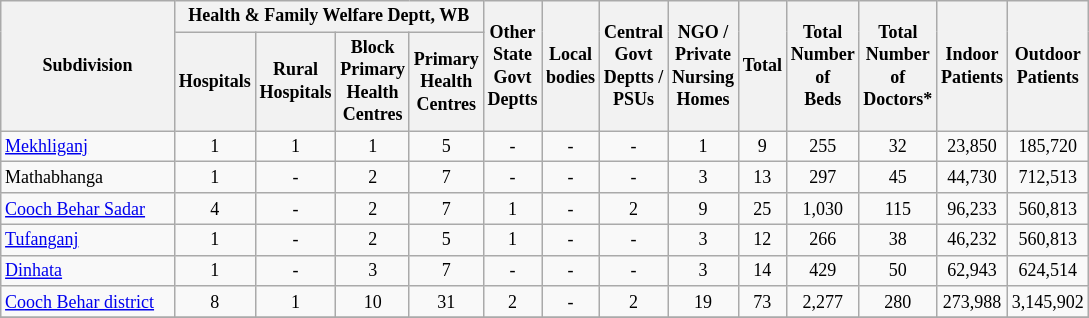<table class="wikitable" style="text-align:center;font-size: 9pt">
<tr>
<th width="110" rowspan="2">Subdivision</th>
<th width="160" colspan="4" rowspan="1">Health & Family Welfare Deptt, WB</th>
<th widthspan="110" rowspan="2">Other<br>State<br>Govt<br>Deptts</th>
<th widthspan="110" rowspan="2">Local<br>bodies</th>
<th widthspan="110" rowspan="2">Central<br>Govt<br>Deptts /<br>PSUs</th>
<th widthspan="110" rowspan="2">NGO /<br>Private<br>Nursing<br>Homes</th>
<th widthspan="110" rowspan="2">Total</th>
<th widthspan="110" rowspan="2">Total<br>Number<br>of<br>Beds</th>
<th widthspan="110" rowspan="2">Total<br>Number<br>of<br>Doctors*</th>
<th widthspan="130" rowspan="2">Indoor<br>Patients</th>
<th widthspan="130" rowspan="2">Outdoor<br>Patients</th>
</tr>
<tr>
<th width="40">Hospitals<br></th>
<th width="40">Rural<br>Hospitals<br></th>
<th width="40">Block<br>Primary<br>Health<br>Centres<br></th>
<th width="40">Primary<br>Health<br>Centres<br></th>
</tr>
<tr>
<td align=left><a href='#'>Mekhliganj</a></td>
<td align="center">1</td>
<td align="center">1</td>
<td align="center">1</td>
<td align="center">5</td>
<td align="center">-</td>
<td align="center">-</td>
<td align="center">-</td>
<td align="center">1</td>
<td align="center">9</td>
<td align="center">255</td>
<td align="center">32</td>
<td align="center">23,850</td>
<td align="center">185,720</td>
</tr>
<tr>
<td align=left>Mathabhanga</td>
<td align="center">1</td>
<td align="center">-</td>
<td align="center">2</td>
<td align="center">7</td>
<td align="center">-</td>
<td align="center">-</td>
<td align="center">-</td>
<td align="center">3</td>
<td align="center">13</td>
<td align="center">297</td>
<td align="center">45</td>
<td align="center">44,730</td>
<td align="center">712,513</td>
</tr>
<tr>
<td align=left><a href='#'>Cooch Behar Sadar</a></td>
<td align="center">4</td>
<td align="center">-</td>
<td align="center">2</td>
<td align="center">7</td>
<td align="center">1</td>
<td align="center">-</td>
<td align="center">2</td>
<td align="center">9</td>
<td align="center">25</td>
<td align="center">1,030</td>
<td align="center">115</td>
<td align="center">96,233</td>
<td align="center">560,813</td>
</tr>
<tr>
<td align=left><a href='#'>Tufanganj</a></td>
<td align="center">1</td>
<td align="center">-</td>
<td align="center">2</td>
<td align="center">5</td>
<td align="center">1</td>
<td align="center">-</td>
<td align="center">-</td>
<td align="center">3</td>
<td align="center">12</td>
<td align="center">266</td>
<td align="center">38</td>
<td align="center">46,232</td>
<td align="center">560,813</td>
</tr>
<tr>
<td align=left><a href='#'>Dinhata</a></td>
<td align="center">1</td>
<td align="center">-</td>
<td align="center">3</td>
<td align="center">7</td>
<td align="center">-</td>
<td align="center">-</td>
<td align="center">-</td>
<td align="center">3</td>
<td align="center">14</td>
<td align="center">429</td>
<td align="center">50</td>
<td align="center">62,943</td>
<td align="center">624,514</td>
</tr>
<tr>
<td align=left><a href='#'>Cooch Behar district</a></td>
<td align="center">8</td>
<td align="center">1</td>
<td align="center">10</td>
<td align="center">31</td>
<td align="center">2</td>
<td align="center">-</td>
<td align="center">2</td>
<td align="center">19</td>
<td align="center">73</td>
<td align="center">2,277</td>
<td align="center">280</td>
<td align="center">273,988</td>
<td align="center">3,145,902</td>
</tr>
<tr>
</tr>
</table>
